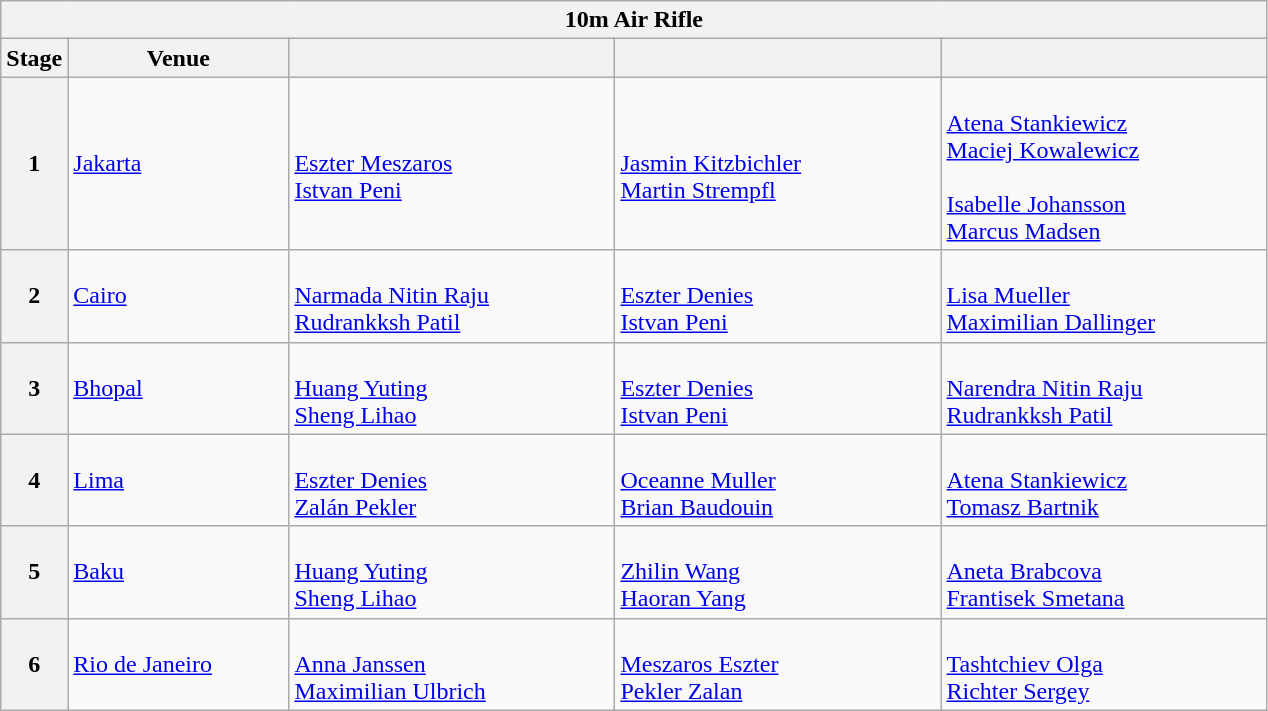<table class="wikitable">
<tr>
<th colspan="5">10m Air Rifle</th>
</tr>
<tr>
<th>Stage</th>
<th width=140>Venue</th>
<th width=210></th>
<th width=210></th>
<th width=210></th>
</tr>
<tr>
<th>1</th>
<td> <a href='#'>Jakarta</a></td>
<td> <br> <a href='#'>Eszter Meszaros</a> <br> <a href='#'>Istvan Peni</a></td>
<td> <br> <a href='#'>Jasmin Kitzbichler</a> <br> <a href='#'>Martin Strempfl</a></td>
<td> <br> <a href='#'>Atena Stankiewicz</a> <br> <a href='#'>Maciej Kowalewicz</a> <br>  <br> <a href='#'>Isabelle Johansson</a> <br> <a href='#'>Marcus Madsen</a></td>
</tr>
<tr>
<th>2</th>
<td> <a href='#'>Cairo</a></td>
<td> <br> <a href='#'>Narmada Nitin Raju</a> <br> <a href='#'>Rudrankksh Patil</a></td>
<td> <br> <a href='#'>Eszter Denies</a> <br> <a href='#'>Istvan Peni</a></td>
<td> <br> <a href='#'>Lisa Mueller</a> <br> <a href='#'>Maximilian Dallinger</a></td>
</tr>
<tr>
<th>3</th>
<td> <a href='#'>Bhopal</a></td>
<td> <br> <a href='#'>Huang Yuting</a><br><a href='#'>Sheng Lihao</a></td>
<td> <br> <a href='#'>Eszter Denies</a> <br><a href='#'>Istvan Peni</a></td>
<td> <br> <a href='#'>Narendra Nitin Raju</a> <br> <a href='#'>Rudrankksh Patil</a></td>
</tr>
<tr>
<th>4</th>
<td> <a href='#'>Lima</a></td>
<td> <br> <a href='#'>Eszter Denies</a> <br> <a href='#'>Zalán Pekler</a></td>
<td> <br> <a href='#'>Oceanne Muller</a><br> <a href='#'>Brian Baudouin</a></td>
<td> <br> <a href='#'>Atena Stankiewicz</a> <br><a href='#'>Tomasz Bartnik</a></td>
</tr>
<tr>
<th>5</th>
<td> <a href='#'>Baku</a></td>
<td> <br> <a href='#'>Huang Yuting</a><br><a href='#'>Sheng Lihao</a></td>
<td> <br> <a href='#'>Zhilin Wang</a><br><a href='#'>Haoran Yang</a></td>
<td> <br> <a href='#'>Aneta Brabcova</a><br><a href='#'>Frantisek Smetana</a></td>
</tr>
<tr>
<th>6</th>
<td> <a href='#'>Rio de Janeiro</a></td>
<td> <br> <a href='#'>Anna Janssen</a>  <br><a href='#'>Maximilian Ulbrich</a></td>
<td> <br> <a href='#'>Meszaros Eszter</a> <br><a href='#'>Pekler Zalan</a></td>
<td> <br> <a href='#'>Tashtchiev Olga</a> <br><a href='#'>Richter Sergey</a></td>
</tr>
</table>
